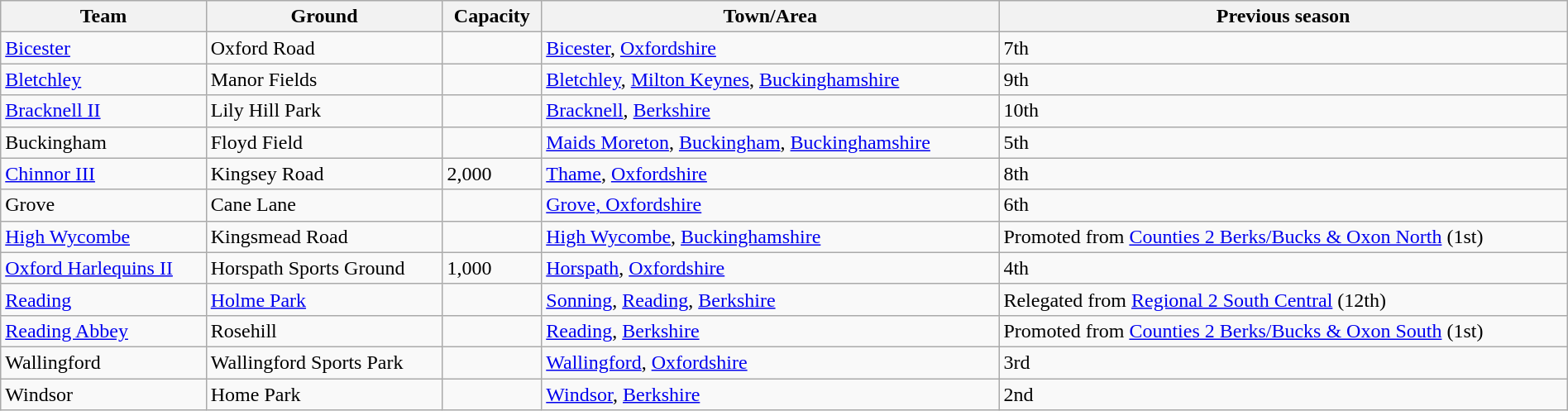<table class="wikitable sortable" width=100%>
<tr>
<th>Team</th>
<th>Ground</th>
<th>Capacity</th>
<th>Town/Area</th>
<th>Previous season</th>
</tr>
<tr>
<td><a href='#'>Bicester</a></td>
<td>Oxford Road</td>
<td></td>
<td><a href='#'>Bicester</a>, <a href='#'>Oxfordshire</a></td>
<td>7th</td>
</tr>
<tr>
<td><a href='#'>Bletchley</a></td>
<td>Manor Fields</td>
<td></td>
<td><a href='#'>Bletchley</a>, <a href='#'>Milton Keynes</a>, <a href='#'>Buckinghamshire</a></td>
<td>9th</td>
</tr>
<tr>
<td><a href='#'>Bracknell II</a></td>
<td>Lily Hill Park </td>
<td></td>
<td><a href='#'>Bracknell</a>, <a href='#'>Berkshire</a></td>
<td>10th</td>
</tr>
<tr>
<td>Buckingham</td>
<td>Floyd Field</td>
<td></td>
<td><a href='#'>Maids Moreton</a>, <a href='#'>Buckingham</a>, <a href='#'>Buckinghamshire</a></td>
<td>5th</td>
</tr>
<tr>
<td><a href='#'>Chinnor III</a></td>
<td>Kingsey Road</td>
<td>2,000</td>
<td><a href='#'>Thame</a>, <a href='#'>Oxfordshire</a></td>
<td>8th</td>
</tr>
<tr>
<td>Grove</td>
<td>Cane Lane</td>
<td></td>
<td><a href='#'>Grove, Oxfordshire</a></td>
<td>6th</td>
</tr>
<tr>
<td><a href='#'>High Wycombe</a></td>
<td>Kingsmead Road</td>
<td></td>
<td><a href='#'>High Wycombe</a>, <a href='#'>Buckinghamshire</a></td>
<td>Promoted from <a href='#'>Counties 2 Berks/Bucks & Oxon North</a> (1st)</td>
</tr>
<tr>
<td><a href='#'>Oxford Harlequins II</a></td>
<td>Horspath Sports Ground</td>
<td>1,000</td>
<td><a href='#'>Horspath</a>, <a href='#'>Oxfordshire</a></td>
<td>4th</td>
</tr>
<tr>
<td><a href='#'>Reading</a></td>
<td><a href='#'>Holme Park</a></td>
<td></td>
<td><a href='#'>Sonning</a>, <a href='#'>Reading</a>, <a href='#'>Berkshire</a></td>
<td>Relegated from <a href='#'>Regional 2 South Central</a> (12th)</td>
</tr>
<tr>
<td><a href='#'>Reading Abbey</a></td>
<td>Rosehill</td>
<td></td>
<td><a href='#'>Reading</a>, <a href='#'>Berkshire</a></td>
<td>Promoted from <a href='#'>Counties 2 Berks/Bucks & Oxon South</a> (1st)</td>
</tr>
<tr>
<td>Wallingford</td>
<td>Wallingford Sports Park</td>
<td></td>
<td><a href='#'>Wallingford</a>, <a href='#'>Oxfordshire</a></td>
<td>3rd</td>
</tr>
<tr>
<td>Windsor</td>
<td>Home Park</td>
<td></td>
<td><a href='#'>Windsor</a>, <a href='#'>Berkshire</a></td>
<td>2nd</td>
</tr>
</table>
